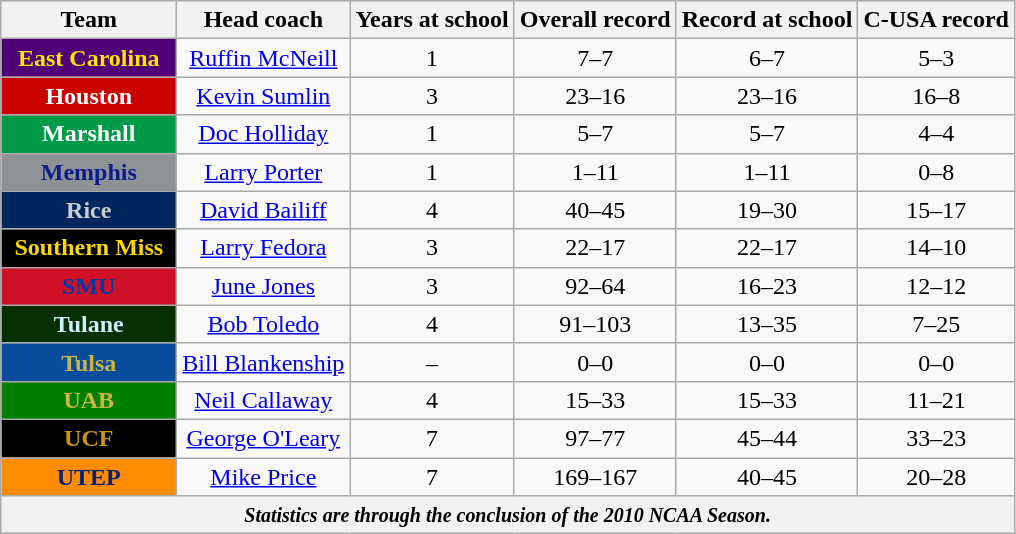<table class="wikitable sortable" style="text-align: center;">
<tr>
<th width="110">Team</th>
<th>Head coach</th>
<th>Years at school</th>
<th>Overall record</th>
<th>Record at school</th>
<th>C-USA record</th>
</tr>
<tr>
<th style="background:#4F0076; color:#FFE600;"><strong>East Carolina</strong></th>
<td><a href='#'>Ruffin McNeill</a></td>
<td>1</td>
<td>7–7</td>
<td>6–7</td>
<td>5–3</td>
</tr>
<tr>
<th style="background:#CC0000; color:#FFFFFF;"><strong>Houston</strong></th>
<td><a href='#'>Kevin Sumlin</a></td>
<td>3</td>
<td>23–16</td>
<td>23–16</td>
<td>16–8</td>
</tr>
<tr>
<th style="background:#009B48; color:#FFFFFF;"><strong>Marshall</strong></th>
<td><a href='#'>Doc Holliday</a></td>
<td>1</td>
<td>5–7</td>
<td>5–7</td>
<td>4–4</td>
</tr>
<tr>
<th style="background:#8E9295; color:#0C1C8C;"><strong>Memphis</strong></th>
<td><a href='#'>Larry Porter</a></td>
<td>1</td>
<td>1–11</td>
<td>1–11</td>
<td>0–8</td>
</tr>
<tr>
<th style="background:#00275D; color:#CCCCCC;"><strong>Rice</strong></th>
<td><a href='#'>David Bailiff</a></td>
<td>4</td>
<td>40–45</td>
<td>19–30</td>
<td>15–17</td>
</tr>
<tr>
<th style="background:#000000; color:#FFD700;"><strong>Southern Miss</strong></th>
<td><a href='#'>Larry Fedora</a></td>
<td>3</td>
<td>22–17</td>
<td>22–17</td>
<td>14–10</td>
</tr>
<tr>
<th style="background:#CE1126; color:#0038A8;"><strong>SMU</strong></th>
<td><a href='#'>June Jones</a></td>
<td>3</td>
<td>92–64</td>
<td>16–23</td>
<td>12–12</td>
</tr>
<tr>
<th style="background:#063003; color:#CCEEFF;"><strong>Tulane</strong></th>
<td><a href='#'>Bob Toledo</a></td>
<td>4</td>
<td>91–103</td>
<td>13–35</td>
<td>7–25</td>
</tr>
<tr>
<th style="background:#084c9e; color:#CFB53B;"><strong>Tulsa</strong></th>
<td><a href='#'>Bill Blankenship</a></td>
<td>–</td>
<td>0–0</td>
<td>0–0</td>
<td>0–0</td>
</tr>
<tr>
<th style="background:#008000; color:#CFB53B;"><strong>UAB</strong></th>
<td><a href='#'>Neil Callaway</a></td>
<td>4</td>
<td>15–33</td>
<td>15–33</td>
<td>11–21</td>
</tr>
<tr>
<th style="background:#000000; color:#c90;"><strong>UCF</strong></th>
<td><a href='#'>George O'Leary</a></td>
<td>7</td>
<td>97–77</td>
<td>45–44</td>
<td>33–23</td>
</tr>
<tr>
<th style="background:#FF8C00; color:#00247D;"><strong>UTEP</strong></th>
<td><a href='#'>Mike Price</a></td>
<td>7</td>
<td>169–167</td>
<td>40–45</td>
<td>20–28</td>
</tr>
<tr>
<th colSpan="6" align="center"><small><em>Statistics are through the conclusion of the 2010 NCAA Season.</em></small></th>
</tr>
</table>
